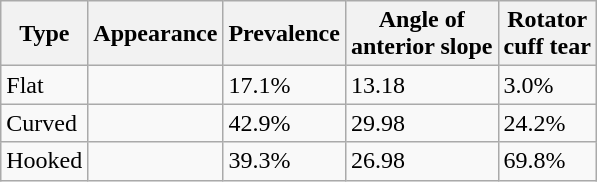<table class="wikitable">
<tr>
<th>Type</th>
<th>Appearance</th>
<th>Prevalence</th>
<th>Angle of<br>anterior slope</th>
<th>Rotator<br>cuff tear</th>
</tr>
<tr>
<td>Flat</td>
<td></td>
<td>17.1%</td>
<td>13.18</td>
<td>3.0%</td>
</tr>
<tr>
<td>Curved</td>
<td></td>
<td>42.9%</td>
<td>29.98</td>
<td>24.2%</td>
</tr>
<tr>
<td>Hooked</td>
<td></td>
<td>39.3%</td>
<td>26.98</td>
<td>69.8%</td>
</tr>
</table>
